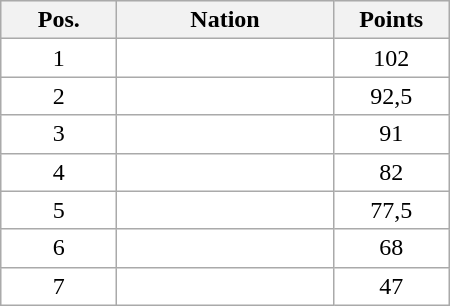<table class="wikitable gauche" cellspacing="1" cellpadding="2"  width="300px">
<tr style="background:#efefef" align="center">
<th width="70px">Pos.</th>
<th>Nation</th>
<th width="70px">Points</th>
</tr>
<tr align="center" valign="top" bgcolor="#FFFFFF">
<td>1</td>
<td align="left"></td>
<td>102</td>
</tr>
<tr align="center" valign="top" bgcolor="#FFFFFF">
<td>2</td>
<td align="left"></td>
<td>92,5</td>
</tr>
<tr align="center" valign="top" bgcolor="#FFFFFF">
<td>3</td>
<td align="left"></td>
<td>91</td>
</tr>
<tr align="center" valign="top" bgcolor="#FFFFFF">
<td>4</td>
<td align="left"></td>
<td>82</td>
</tr>
<tr align="center" valign="top" bgcolor="#FFFFFF">
<td>5</td>
<td align="left"></td>
<td>77,5</td>
</tr>
<tr align="center" valign="top"  bgcolor="#FFFFFF">
<td>6</td>
<td align="left"></td>
<td>68</td>
</tr>
<tr align="center" valign="top" bgcolor="#FFFFFF">
<td>7</td>
<td align="left"></td>
<td>47</td>
</tr>
</table>
